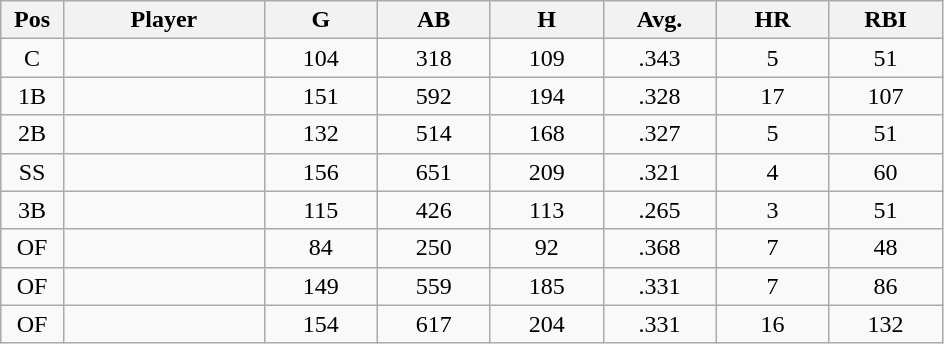<table class="wikitable sortable">
<tr>
<th bgcolor="#DDDDFF" width="5%">Pos</th>
<th bgcolor="#DDDDFF" width="16%">Player</th>
<th bgcolor="#DDDDFF" width="9%">G</th>
<th bgcolor="#DDDDFF" width="9%">AB</th>
<th bgcolor="#DDDDFF" width="9%">H</th>
<th bgcolor="#DDDDFF" width="9%">Avg.</th>
<th bgcolor="#DDDDFF" width="9%">HR</th>
<th bgcolor="#DDDDFF" width="9%">RBI</th>
</tr>
<tr align="center">
<td>C</td>
<td></td>
<td>104</td>
<td>318</td>
<td>109</td>
<td>.343</td>
<td>5</td>
<td>51</td>
</tr>
<tr align="center">
<td>1B</td>
<td></td>
<td>151</td>
<td>592</td>
<td>194</td>
<td>.328</td>
<td>17</td>
<td>107</td>
</tr>
<tr align="center">
<td>2B</td>
<td></td>
<td>132</td>
<td>514</td>
<td>168</td>
<td>.327</td>
<td>5</td>
<td>51</td>
</tr>
<tr align="center">
<td>SS</td>
<td></td>
<td>156</td>
<td>651</td>
<td>209</td>
<td>.321</td>
<td>4</td>
<td>60</td>
</tr>
<tr align="center">
<td>3B</td>
<td></td>
<td>115</td>
<td>426</td>
<td>113</td>
<td>.265</td>
<td>3</td>
<td>51</td>
</tr>
<tr align="center">
<td>OF</td>
<td></td>
<td>84</td>
<td>250</td>
<td>92</td>
<td>.368</td>
<td>7</td>
<td>48</td>
</tr>
<tr align="center">
<td>OF</td>
<td></td>
<td>149</td>
<td>559</td>
<td>185</td>
<td>.331</td>
<td>7</td>
<td>86</td>
</tr>
<tr align="center">
<td>OF</td>
<td></td>
<td>154</td>
<td>617</td>
<td>204</td>
<td>.331</td>
<td>16</td>
<td>132</td>
</tr>
</table>
